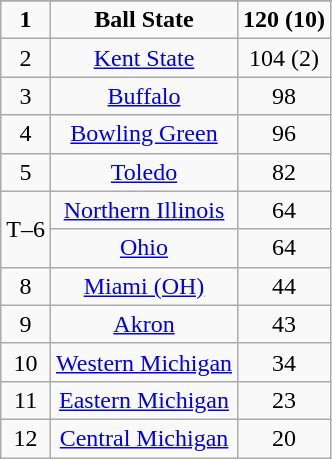<table class="wikitable" border="1">
<tr align=center>
</tr>
<tr align="center">
<td><strong>1</strong></td>
<td><strong>Ball State</strong></td>
<td><strong>120 (10)</strong></td>
</tr>
<tr align="center">
<td>2</td>
<td><a href='#'>Kent State</a></td>
<td>104 (2)</td>
</tr>
<tr align="center">
<td>3</td>
<td><a href='#'>Buffalo</a></td>
<td>98</td>
</tr>
<tr align="center">
<td>4</td>
<td><a href='#'>Bowling Green</a></td>
<td>96</td>
</tr>
<tr align="center">
<td>5</td>
<td><a href='#'>Toledo</a></td>
<td>82</td>
</tr>
<tr align="center">
<td rowspan=2>T–6</td>
<td><a href='#'>Northern Illinois</a></td>
<td>64</td>
</tr>
<tr align="center">
<td><a href='#'>Ohio</a></td>
<td>64</td>
</tr>
<tr align="center">
<td>8</td>
<td><a href='#'>Miami (OH)</a></td>
<td>44</td>
</tr>
<tr align="center">
<td>9</td>
<td><a href='#'>Akron</a></td>
<td>43</td>
</tr>
<tr align="center">
<td>10</td>
<td><a href='#'>Western Michigan</a></td>
<td>34</td>
</tr>
<tr align="center">
<td>11</td>
<td><a href='#'>Eastern Michigan</a></td>
<td>23</td>
</tr>
<tr align="center">
<td>12</td>
<td><a href='#'>Central Michigan</a></td>
<td>20</td>
</tr>
</table>
